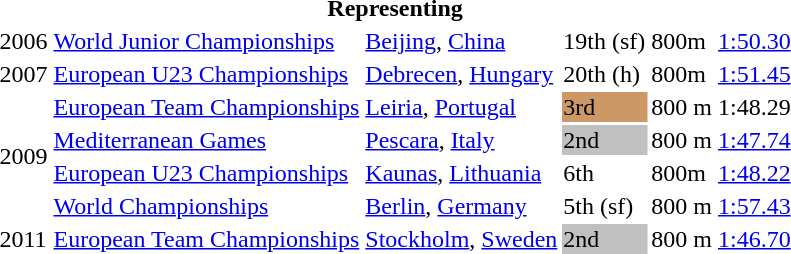<table>
<tr>
<th colspan="6">Representing </th>
</tr>
<tr>
<td>2006</td>
<td><a href='#'>World Junior Championships</a></td>
<td><a href='#'>Beijing</a>, <a href='#'>China</a></td>
<td>19th (sf)</td>
<td>800m</td>
<td><a href='#'>1:50.30</a></td>
</tr>
<tr>
<td>2007</td>
<td><a href='#'>European U23 Championships</a></td>
<td><a href='#'>Debrecen</a>, <a href='#'>Hungary</a></td>
<td>20th (h)</td>
<td>800m</td>
<td><a href='#'>1:51.45</a></td>
</tr>
<tr>
<td rowspan=4>2009</td>
<td><a href='#'>European Team Championships</a></td>
<td><a href='#'>Leiria</a>, <a href='#'>Portugal</a></td>
<td bgcolor="cc9966">3rd</td>
<td>800 m</td>
<td>1:48.29</td>
</tr>
<tr>
<td><a href='#'>Mediterranean Games</a></td>
<td><a href='#'>Pescara</a>, <a href='#'>Italy</a></td>
<td bgcolor="silver">2nd</td>
<td>800 m</td>
<td><a href='#'>1:47.74</a></td>
</tr>
<tr>
<td><a href='#'>European U23 Championships</a></td>
<td><a href='#'>Kaunas</a>, <a href='#'>Lithuania</a></td>
<td>6th</td>
<td>800m</td>
<td><a href='#'>1:48.22</a></td>
</tr>
<tr>
<td><a href='#'>World Championships</a></td>
<td><a href='#'>Berlin</a>, <a href='#'>Germany</a></td>
<td>5th (sf)</td>
<td>800 m</td>
<td><a href='#'>1:57.43</a></td>
</tr>
<tr>
<td>2011</td>
<td><a href='#'>European Team Championships</a></td>
<td><a href='#'>Stockholm</a>, <a href='#'>Sweden</a></td>
<td bgcolor="silver">2nd</td>
<td>800 m</td>
<td><a href='#'>1:46.70</a></td>
</tr>
</table>
